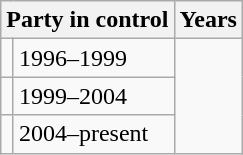<table class="wikitable">
<tr>
<th colspan="2">Party in control</th>
<th>Years</th>
</tr>
<tr>
<td></td>
<td>1996–1999</td>
</tr>
<tr>
<td></td>
<td>1999–2004</td>
</tr>
<tr>
<td></td>
<td>2004–present</td>
</tr>
</table>
